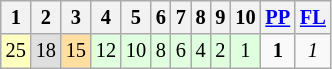<table class="wikitable" style="font-size: 85%;">
<tr>
<th>1</th>
<th>2</th>
<th>3</th>
<th>4</th>
<th>5</th>
<th>6</th>
<th>7</th>
<th>8</th>
<th>9</th>
<th>10</th>
<th><a href='#'>PP</a></th>
<th><a href='#'>FL</a></th>
</tr>
<tr align="center">
<td style="background:#FFFFBF;">25</td>
<td style="background:#DFDFDF;">18</td>
<td style="background:#FFDF9F;">15</td>
<td style="background:#DFFFDF;">12</td>
<td style="background:#DFFFDF;">10</td>
<td style="background:#DFFFDF;">8</td>
<td style="background:#DFFFDF;">6</td>
<td style="background:#DFFFDF;">4</td>
<td style="background:#DFFFDF;">2</td>
<td style="background:#DFFFDF;">1</td>
<td><strong>1</strong></td>
<td><em>1</em></td>
</tr>
</table>
